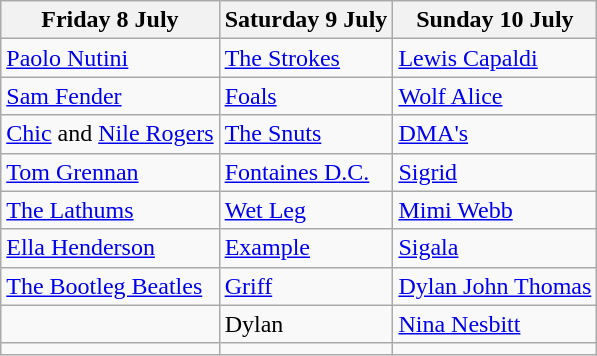<table class="wikitable">
<tr>
<th>Friday 8 July</th>
<th>Saturday 9 July</th>
<th>Sunday 10 July</th>
</tr>
<tr>
<td><a href='#'>Paolo Nutini</a></td>
<td><a href='#'>The Strokes</a></td>
<td><a href='#'>Lewis Capaldi</a></td>
</tr>
<tr>
<td><a href='#'>Sam Fender</a></td>
<td><a href='#'>Foals</a></td>
<td><a href='#'>Wolf Alice</a></td>
</tr>
<tr>
<td><a href='#'>Chic</a> and <a href='#'>Nile Rogers</a></td>
<td><a href='#'>The Snuts</a></td>
<td><a href='#'>DMA's</a></td>
</tr>
<tr>
<td><a href='#'>Tom Grennan</a></td>
<td><a href='#'>Fontaines D.C.</a></td>
<td><a href='#'>Sigrid</a></td>
</tr>
<tr>
<td><a href='#'>The Lathums</a></td>
<td><a href='#'>Wet Leg</a></td>
<td><a href='#'>Mimi Webb</a></td>
</tr>
<tr>
<td><a href='#'>Ella Henderson</a></td>
<td><a href='#'>Example</a></td>
<td><a href='#'>Sigala</a></td>
</tr>
<tr>
<td><a href='#'>The Bootleg Beatles</a></td>
<td><a href='#'>Griff</a></td>
<td><a href='#'>Dylan John Thomas</a></td>
</tr>
<tr>
<td></td>
<td>Dylan</td>
<td><a href='#'>Nina Nesbitt</a></td>
</tr>
<tr>
<td></td>
<td></td>
<td></td>
</tr>
</table>
